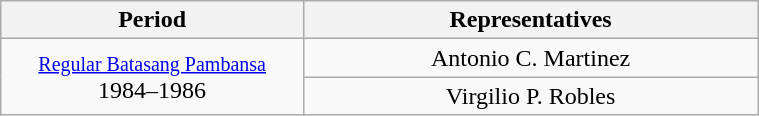<table class="wikitable" style="text-align:center; width:40%;">
<tr>
<th width="40%">Period</th>
<th>Representatives</th>
</tr>
<tr>
<td rowspan="2"><small><a href='#'>Regular Batasang Pambansa</a></small><br>1984–1986</td>
<td>Antonio C. Martinez</td>
</tr>
<tr>
<td>Virgilio P. Robles</td>
</tr>
</table>
